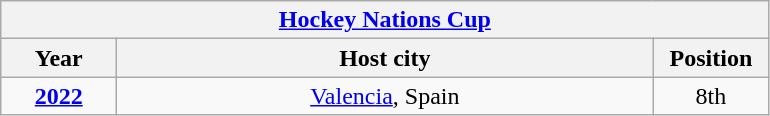<table class="wikitable" style="text-align: center;">
<tr>
<th colspan=3 style="background-color: ;"><a href='#'>Hockey Nations Cup</a></th>
</tr>
<tr>
<th style="width: 70px;">Year</th>
<th style="width: 350px;">Host city</th>
<th style="width: 70px;">Position</th>
</tr>
<tr>
<td><strong><a href='#'>2022</a></strong></td>
<td> <a href='#'>Valencia</a>, Spain</td>
<td>8th</td>
</tr>
</table>
